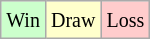<table class="wikitable">
<tr>
<td style="background-color: #CCFFCC;"><small>Win</small></td>
<td style="background-color: #FFFFCC;"><small>Draw</small></td>
<td style="background-color: #FFCCCC;"><small>Loss</small></td>
</tr>
</table>
